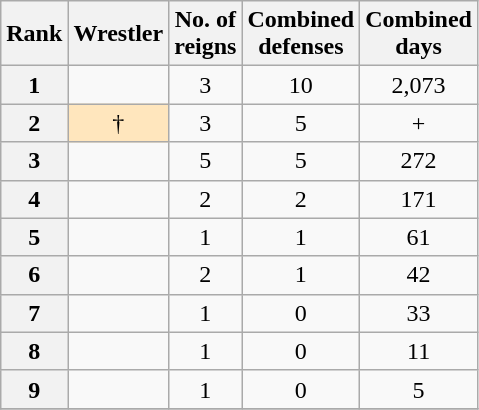<table class="wikitable sortable" style="text-align: center">
<tr>
<th>Rank</th>
<th>Wrestler</th>
<th>No. of<br>reigns</th>
<th>Combined<br>defenses</th>
<th>Combined<br>days</th>
</tr>
<tr>
<th>1</th>
<td></td>
<td>3</td>
<td>10</td>
<td>2,073</td>
</tr>
<tr>
<th>2</th>
<td style="background-color:#FFE6BD"> †</td>
<td>3</td>
<td>5</td>
<td>+</td>
</tr>
<tr>
<th>3</th>
<td></td>
<td>5</td>
<td>5</td>
<td>272</td>
</tr>
<tr>
<th>4</th>
<td></td>
<td>2</td>
<td>2</td>
<td>171</td>
</tr>
<tr>
<th>5</th>
<td></td>
<td>1</td>
<td>1</td>
<td>61</td>
</tr>
<tr>
<th>6</th>
<td></td>
<td>2</td>
<td>1</td>
<td>42</td>
</tr>
<tr>
<th>7</th>
<td></td>
<td>1</td>
<td>0</td>
<td>33</td>
</tr>
<tr>
<th>8</th>
<td></td>
<td>1</td>
<td>0</td>
<td>11</td>
</tr>
<tr>
<th>9</th>
<td></td>
<td>1</td>
<td>0</td>
<td>5</td>
</tr>
<tr>
</tr>
</table>
